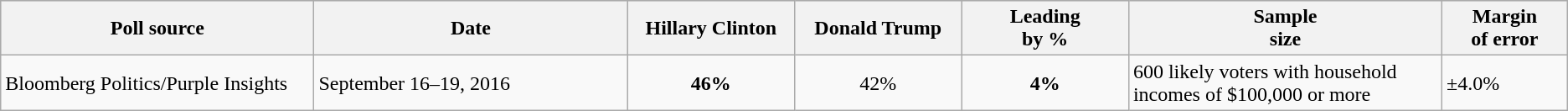<table class="wikitable sortable">
<tr style="background:lightgrey;">
<th width="20%">Poll source</th>
<th width="20%">Date</th>
<th width="10.66%">Hillary Clinton<br><small></small></th>
<th width="10.66%">Donald Trump<br><small></small></th>
<th width="10.66%">Leading<br>by %</th>
<th width="20%">Sample<br>size</th>
<th width="8%">Margin<br>of error</th>
</tr>
<tr>
<td>Bloomberg Politics/Purple Insights</td>
<td>September 16–19, 2016</td>
<td align="center" ><strong>46%</strong></td>
<td align="center">42%</td>
<td align="center" ><strong>4%</strong></td>
<td>600 likely voters with household incomes of $100,000 or more</td>
<td>±4.0%</td>
</tr>
</table>
